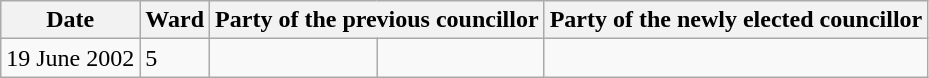<table class="wikitable">
<tr>
<th>Date</th>
<th>Ward</th>
<th colspan=2>Party of the previous councillor</th>
<th colspan=2>Party of the newly elected councillor</th>
</tr>
<tr>
<td>19 June 2002</td>
<td>5</td>
<td></td>
<td></td>
</tr>
</table>
